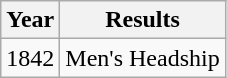<table class="wikitable">
<tr>
<th>Year</th>
<th>Results</th>
</tr>
<tr>
<td>1842</td>
<td>Men's Headship</td>
</tr>
</table>
